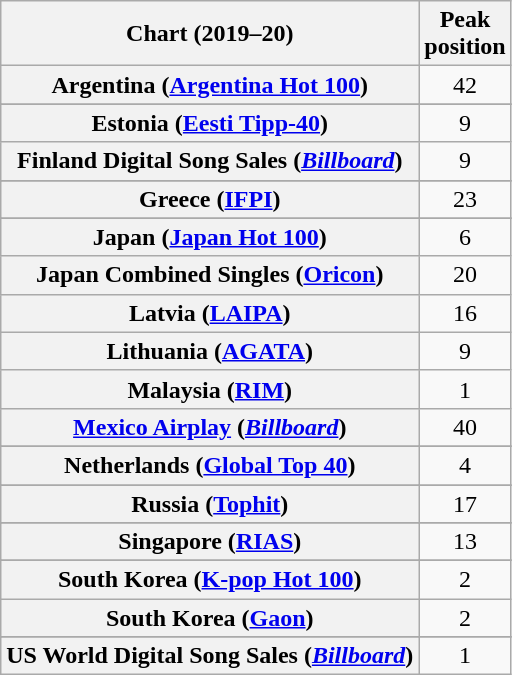<table class="wikitable sortable plainrowheaders" style="text-align:center">
<tr>
<th scope="col">Chart (2019–20)</th>
<th scope="col">Peak<br>position</th>
</tr>
<tr>
<th scope="row">Argentina (<a href='#'>Argentina Hot 100</a>)</th>
<td>42</td>
</tr>
<tr>
</tr>
<tr>
</tr>
<tr>
</tr>
<tr>
</tr>
<tr>
</tr>
<tr>
<th scope="row">Estonia (<a href='#'>Eesti Tipp-40</a>)</th>
<td>9</td>
</tr>
<tr>
<th scope="row">Finland Digital Song Sales (<em><a href='#'>Billboard</a></em>)</th>
<td>9</td>
</tr>
<tr>
</tr>
<tr>
</tr>
<tr>
</tr>
<tr>
<th scope="row">Greece (<a href='#'>IFPI</a>)</th>
<td>23</td>
</tr>
<tr>
</tr>
<tr>
</tr>
<tr>
</tr>
<tr>
<th scope="row">Japan (<a href='#'>Japan Hot 100</a>)</th>
<td>6</td>
</tr>
<tr>
<th scope="row">Japan Combined Singles (<a href='#'>Oricon</a>)</th>
<td>20</td>
</tr>
<tr>
<th scope="row">Latvia (<a href='#'>LAIPA</a>)</th>
<td>16</td>
</tr>
<tr>
<th scope="row">Lithuania (<a href='#'>AGATA</a>)</th>
<td>9</td>
</tr>
<tr>
<th scope="row">Malaysia (<a href='#'>RIM</a>)</th>
<td>1</td>
</tr>
<tr>
<th scope="row"><a href='#'>Mexico Airplay</a> (<em><a href='#'>Billboard</a></em>)</th>
<td>40</td>
</tr>
<tr>
</tr>
<tr>
<th scope="row">Netherlands (<a href='#'>Global Top 40</a>)</th>
<td>4</td>
</tr>
<tr>
</tr>
<tr>
</tr>
<tr>
<th scope="row">Russia (<a href='#'>Tophit</a>)</th>
<td>17</td>
</tr>
<tr>
</tr>
<tr>
<th scope="row">Singapore (<a href='#'>RIAS</a>)</th>
<td>13</td>
</tr>
<tr>
</tr>
<tr>
<th scope="row">South Korea (<a href='#'>K-pop Hot 100</a>)</th>
<td>2</td>
</tr>
<tr>
<th scope="row">South Korea (<a href='#'>Gaon</a>)</th>
<td>2</td>
</tr>
<tr>
</tr>
<tr>
</tr>
<tr>
</tr>
<tr>
</tr>
<tr>
</tr>
<tr>
<th scope="row">US World Digital Song Sales (<em><a href='#'>Billboard</a></em>)</th>
<td>1</td>
</tr>
</table>
